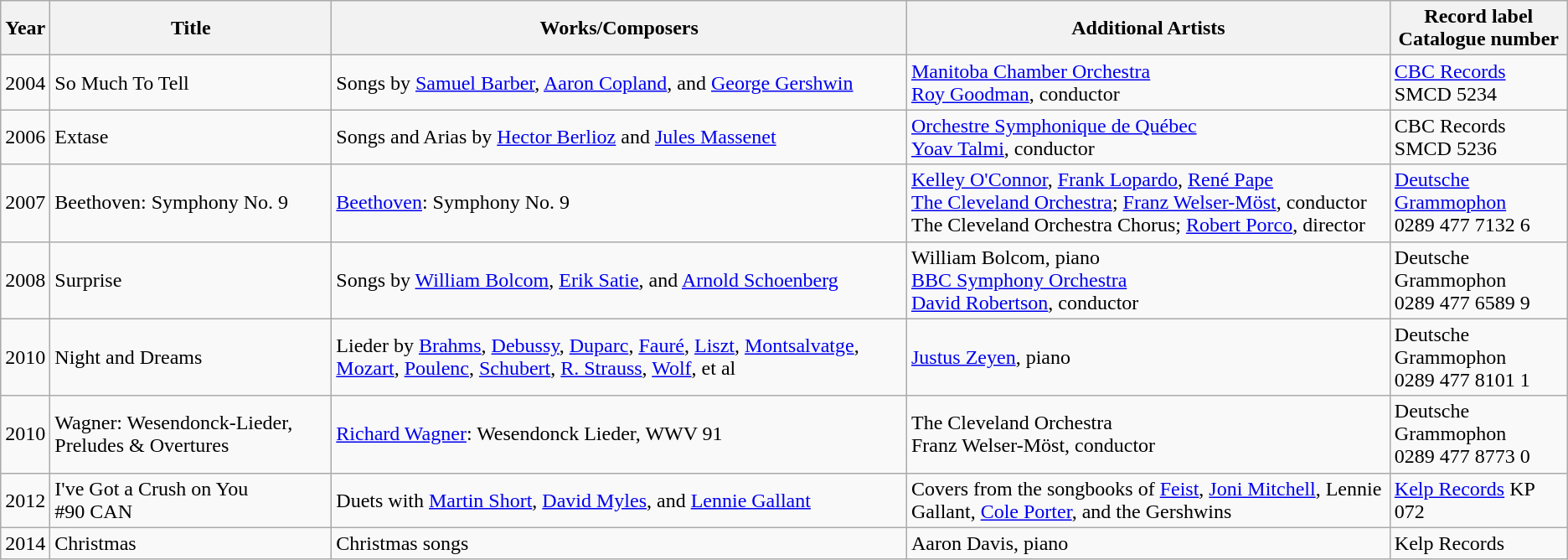<table class="wikitable">
<tr>
<th>Year</th>
<th>Title</th>
<th>Works/Composers</th>
<th>Additional Artists</th>
<th>Record label<br>Catalogue number</th>
</tr>
<tr>
<td>2004</td>
<td>So Much To Tell</td>
<td>Songs by <a href='#'>Samuel Barber</a>, <a href='#'>Aaron Copland</a>, and <a href='#'>George Gershwin</a></td>
<td><a href='#'>Manitoba Chamber Orchestra</a><br><a href='#'>Roy Goodman</a>, conductor</td>
<td><a href='#'>CBC Records</a> SMCD 5234</td>
</tr>
<tr>
<td>2006</td>
<td>Extase</td>
<td>Songs and Arias by <a href='#'>Hector Berlioz</a> and <a href='#'>Jules Massenet</a></td>
<td><a href='#'>Orchestre Symphonique de Québec</a><br><a href='#'>Yoav Talmi</a>, conductor</td>
<td>CBC Records SMCD 5236</td>
</tr>
<tr>
<td>2007</td>
<td>Beethoven: Symphony No. 9</td>
<td><a href='#'>Beethoven</a>: Symphony No. 9</td>
<td><a href='#'>Kelley O'Connor</a>, <a href='#'>Frank Lopardo</a>, <a href='#'>René Pape</a><br><a href='#'>The Cleveland Orchestra</a>; <a href='#'>Franz Welser-Möst</a>, conductor<br>The Cleveland Orchestra Chorus; <a href='#'>Robert Porco</a>, director</td>
<td><a href='#'>Deutsche Grammophon</a><br>0289 477 7132 6</td>
</tr>
<tr>
<td>2008</td>
<td>Surprise</td>
<td>Songs by <a href='#'>William Bolcom</a>, <a href='#'>Erik Satie</a>, and <a href='#'>Arnold Schoenberg</a></td>
<td>William Bolcom, piano<br><a href='#'>BBC Symphony Orchestra</a><br><a href='#'>David Robertson</a>, conductor</td>
<td>Deutsche Grammophon<br>0289 477 6589 9</td>
</tr>
<tr>
<td>2010</td>
<td>Night and Dreams</td>
<td>Lieder by <a href='#'>Brahms</a>, <a href='#'>Debussy</a>, <a href='#'>Duparc</a>, <a href='#'>Fauré</a>, <a href='#'>Liszt</a>, <a href='#'>Montsalvatge</a>, <a href='#'>Mozart</a>, <a href='#'>Poulenc</a>, <a href='#'>Schubert</a>, <a href='#'>R. Strauss</a>, <a href='#'>Wolf</a>, et al</td>
<td><a href='#'>Justus Zeyen</a>, piano</td>
<td>Deutsche Grammophon<br>0289 477 8101 1</td>
</tr>
<tr>
<td>2010</td>
<td>Wagner: Wesendonck-Lieder, Preludes & Overtures</td>
<td><a href='#'>Richard Wagner</a>: Wesendonck Lieder, WWV 91</td>
<td>The Cleveland Orchestra<br>Franz Welser-Möst, conductor</td>
<td>Deutsche Grammophon<br>0289 477 8773 0</td>
</tr>
<tr>
<td>2012</td>
<td>I've Got a Crush on You<br>#90 CAN</td>
<td>Duets with <a href='#'>Martin Short</a>, <a href='#'>David Myles</a>, and <a href='#'>Lennie Gallant</a></td>
<td>Covers from the songbooks of <a href='#'>Feist</a>, <a href='#'>Joni Mitchell</a>, Lennie Gallant, <a href='#'>Cole Porter</a>, and the Gershwins</td>
<td><a href='#'>Kelp Records</a> KP 072</td>
</tr>
<tr>
<td>2014</td>
<td>Christmas</td>
<td>Christmas songs</td>
<td>Aaron Davis, piano</td>
<td>Kelp Records</td>
</tr>
</table>
